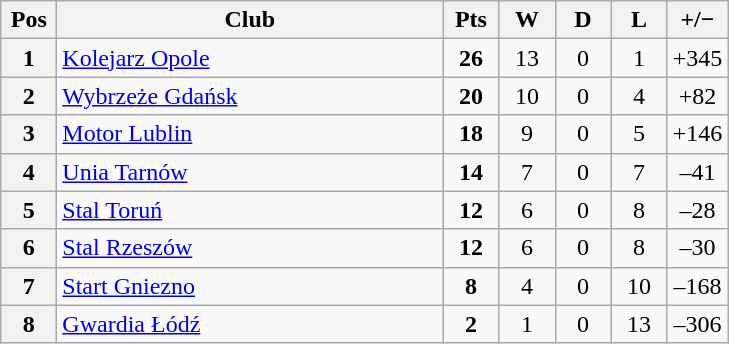<table class="wikitable">
<tr>
<th width=30>Pos</th>
<th width=250>Club</th>
<th width=30>Pts</th>
<th width=30>W</th>
<th width=30>D</th>
<th width=30>L</th>
<th width=30>+/−</th>
</tr>
<tr align=center>
<th>1</th>
<td align=left><a href='#'>Kolejarz Opole</a></td>
<td><strong>26</strong></td>
<td>13</td>
<td>0</td>
<td>1</td>
<td>+345</td>
</tr>
<tr align=center>
<th>2</th>
<td align=left><a href='#'>Wybrzeże Gdańsk</a></td>
<td><strong>20</strong></td>
<td>10</td>
<td>0</td>
<td>4</td>
<td>+82</td>
</tr>
<tr align=center>
<th>3</th>
<td align=left><a href='#'>Motor Lublin</a></td>
<td><strong>18</strong></td>
<td>9</td>
<td>0</td>
<td>5</td>
<td>+146</td>
</tr>
<tr align=center>
<th>4</th>
<td align=left><a href='#'>Unia Tarnów</a></td>
<td><strong>14</strong></td>
<td>7</td>
<td>0</td>
<td>7</td>
<td>–41</td>
</tr>
<tr align=center>
<th>5</th>
<td align=left><a href='#'>Stal Toruń</a></td>
<td><strong>12</strong></td>
<td>6</td>
<td>0</td>
<td>8</td>
<td>–28</td>
</tr>
<tr align=center>
<th>6</th>
<td align=left><a href='#'>Stal Rzeszów</a></td>
<td><strong>12</strong></td>
<td>6</td>
<td>0</td>
<td>8</td>
<td>–30</td>
</tr>
<tr align=center>
<th>7</th>
<td align=left><a href='#'>Start Gniezno</a></td>
<td><strong>8</strong></td>
<td>4</td>
<td>0</td>
<td>10</td>
<td>–168</td>
</tr>
<tr align=center>
<th>8</th>
<td align=left><a href='#'>Gwardia Łódź</a></td>
<td><strong>2</strong></td>
<td>1</td>
<td>0</td>
<td>13</td>
<td>–306</td>
</tr>
</table>
